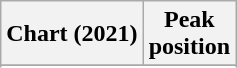<table class="wikitable sortable plainrowheaders">
<tr>
<th>Chart (2021)</th>
<th>Peak<br>position</th>
</tr>
<tr>
</tr>
<tr>
</tr>
<tr>
</tr>
<tr>
</tr>
<tr>
</tr>
<tr>
</tr>
<tr>
</tr>
</table>
